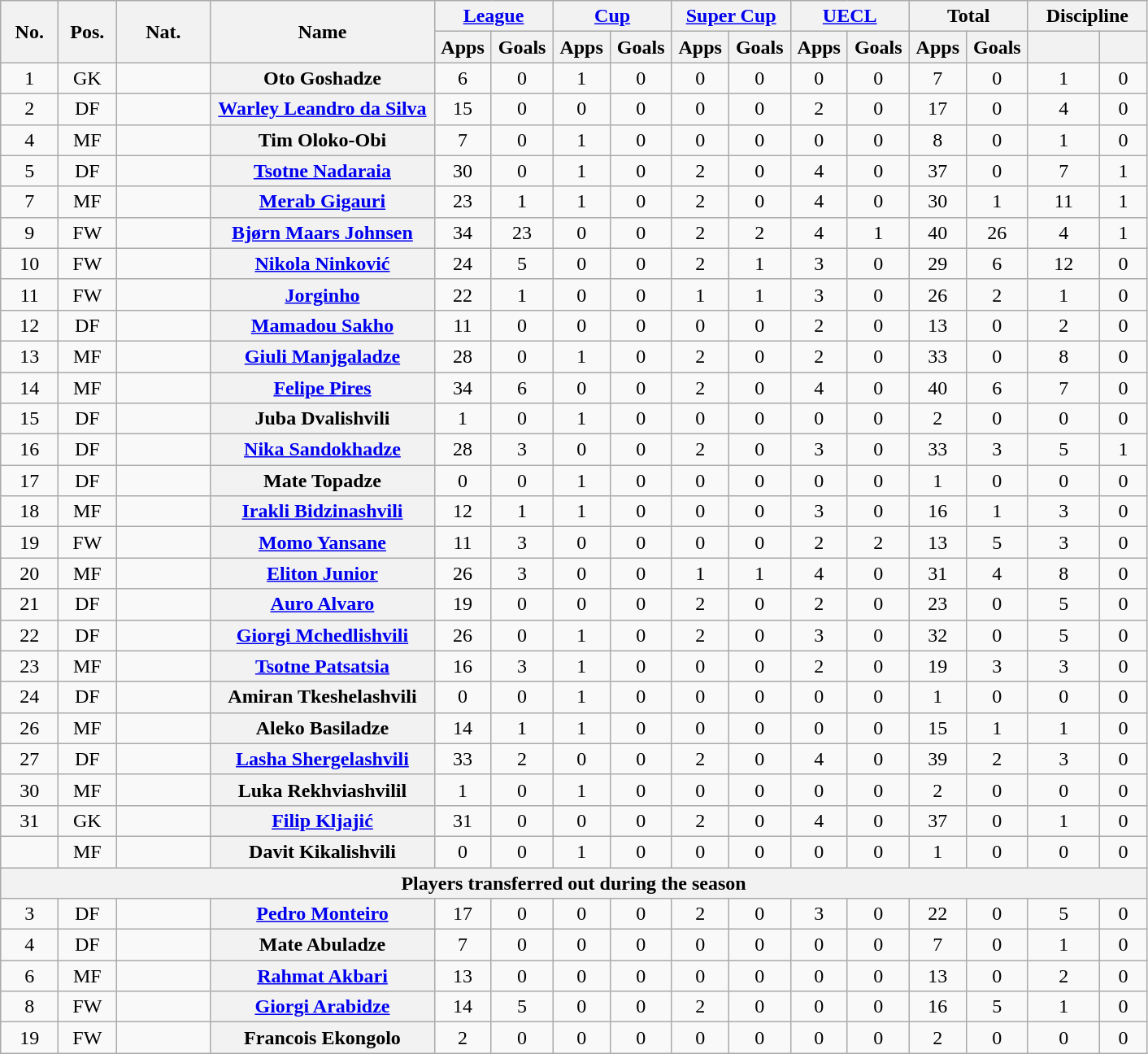<table class="wikitable plainrowheaders sortable" style="text-align:center">
<tr>
<th rowspan="2" width="40">No.</th>
<th rowspan="2" width="40">Pos.</th>
<th rowspan="2" width="70">Nat.</th>
<th rowspan="2" width="176" scope="col">Name</th>
<th colspan="2" width="90"><a href='#'>League</a></th>
<th colspan="2" width="90"><a href='#'>Cup</a></th>
<th colspan="2" width="90"><a href='#'>Super Cup</a></th>
<th colspan="2" width="90"><a href='#'>UECL</a></th>
<th colspan="2" width="90">Total</th>
<th colspan="2" width="90">Discipline</th>
</tr>
<tr>
<th scope="col">Apps</th>
<th scope="col">Goals</th>
<th scope="col">Apps</th>
<th scope="col">Goals</th>
<th scope="col">Apps</th>
<th scope="col">Goals</th>
<th scope="col">Apps</th>
<th scope="col">Goals</th>
<th scope="col">Apps</th>
<th scope="col">Goals</th>
<th scope="col"></th>
<th scope="col"></th>
</tr>
<tr>
<td>1</td>
<td>GK</td>
<td align="left"></td>
<th scope="row">Oto Goshadze</th>
<td>6</td>
<td>0</td>
<td>1</td>
<td>0</td>
<td>0</td>
<td>0</td>
<td>0</td>
<td>0</td>
<td>7</td>
<td>0</td>
<td>1</td>
<td>0</td>
</tr>
<tr>
<td>2</td>
<td>DF</td>
<td align="left"></td>
<th scope="row"><a href='#'>Warley Leandro da Silva</a></th>
<td>15</td>
<td>0</td>
<td>0</td>
<td>0</td>
<td>0</td>
<td>0</td>
<td>2</td>
<td>0</td>
<td>17</td>
<td>0</td>
<td>4</td>
<td>0</td>
</tr>
<tr>
<td>4</td>
<td>MF</td>
<td align="left"></td>
<th scope="row">Tim Oloko-Obi</th>
<td>7</td>
<td>0</td>
<td>1</td>
<td>0</td>
<td>0</td>
<td>0</td>
<td>0</td>
<td>0</td>
<td>8</td>
<td>0</td>
<td>1</td>
<td>0</td>
</tr>
<tr>
<td>5</td>
<td>DF</td>
<td align="left"></td>
<th scope="row"><a href='#'>Tsotne Nadaraia</a></th>
<td>30</td>
<td>0</td>
<td>1</td>
<td>0</td>
<td>2</td>
<td>0</td>
<td>4</td>
<td>0</td>
<td>37</td>
<td>0</td>
<td>7</td>
<td>1</td>
</tr>
<tr>
<td>7</td>
<td>MF</td>
<td align="left"></td>
<th scope="row"><a href='#'>Merab Gigauri</a></th>
<td>23</td>
<td>1</td>
<td>1</td>
<td>0</td>
<td>2</td>
<td>0</td>
<td>4</td>
<td>0</td>
<td>30</td>
<td>1</td>
<td>11</td>
<td>1</td>
</tr>
<tr>
<td>9</td>
<td>FW</td>
<td align="left"></td>
<th scope="row"><a href='#'>Bjørn Maars Johnsen</a></th>
<td>34</td>
<td>23</td>
<td>0</td>
<td>0</td>
<td>2</td>
<td>2</td>
<td>4</td>
<td>1</td>
<td>40</td>
<td>26</td>
<td>4</td>
<td>1</td>
</tr>
<tr>
<td>10</td>
<td>FW</td>
<td align="left"></td>
<th scope="row"><a href='#'>Nikola Ninković</a></th>
<td>24</td>
<td>5</td>
<td>0</td>
<td>0</td>
<td>2</td>
<td>1</td>
<td>3</td>
<td>0</td>
<td>29</td>
<td>6</td>
<td>12</td>
<td>0</td>
</tr>
<tr>
<td>11</td>
<td>FW</td>
<td align="left"></td>
<th scope="row"><a href='#'>Jorginho</a></th>
<td>22</td>
<td>1</td>
<td>0</td>
<td>0</td>
<td>1</td>
<td>1</td>
<td>3</td>
<td>0</td>
<td>26</td>
<td>2</td>
<td>1</td>
<td>0</td>
</tr>
<tr>
<td>12</td>
<td>DF</td>
<td align="left"></td>
<th scope="row"><a href='#'>Mamadou Sakho</a></th>
<td>11</td>
<td>0</td>
<td>0</td>
<td>0</td>
<td>0</td>
<td>0</td>
<td>2</td>
<td>0</td>
<td>13</td>
<td>0</td>
<td>2</td>
<td>0</td>
</tr>
<tr>
<td>13</td>
<td>MF</td>
<td align="left"></td>
<th scope="row"><a href='#'>Giuli Manjgaladze</a></th>
<td>28</td>
<td>0</td>
<td>1</td>
<td>0</td>
<td>2</td>
<td>0</td>
<td>2</td>
<td>0</td>
<td>33</td>
<td>0</td>
<td>8</td>
<td>0</td>
</tr>
<tr>
<td>14</td>
<td>MF</td>
<td align="left"></td>
<th scope="row"><a href='#'>Felipe Pires</a></th>
<td>34</td>
<td>6</td>
<td>0</td>
<td>0</td>
<td>2</td>
<td>0</td>
<td>4</td>
<td>0</td>
<td>40</td>
<td>6</td>
<td>7</td>
<td>0</td>
</tr>
<tr>
<td>15</td>
<td>DF</td>
<td align="left"></td>
<th scope="row">Juba Dvalishvili</th>
<td>1</td>
<td>0</td>
<td>1</td>
<td>0</td>
<td>0</td>
<td>0</td>
<td>0</td>
<td>0</td>
<td>2</td>
<td>0</td>
<td>0</td>
<td>0</td>
</tr>
<tr>
<td>16</td>
<td>DF</td>
<td align="left"></td>
<th scope="row"><a href='#'>Nika Sandokhadze</a></th>
<td>28</td>
<td>3</td>
<td>0</td>
<td>0</td>
<td>2</td>
<td>0</td>
<td>3</td>
<td>0</td>
<td>33</td>
<td>3</td>
<td>5</td>
<td>1</td>
</tr>
<tr>
<td>17</td>
<td>DF</td>
<td align="left"></td>
<th scope="row">Mate Topadze</th>
<td>0</td>
<td>0</td>
<td>1</td>
<td>0</td>
<td>0</td>
<td>0</td>
<td>0</td>
<td>0</td>
<td>1</td>
<td>0</td>
<td>0</td>
<td>0</td>
</tr>
<tr>
<td>18</td>
<td>MF</td>
<td align="left"></td>
<th scope="row"><a href='#'>Irakli Bidzinashvili</a></th>
<td>12</td>
<td>1</td>
<td>1</td>
<td>0</td>
<td>0</td>
<td>0</td>
<td>3</td>
<td>0</td>
<td>16</td>
<td>1</td>
<td>3</td>
<td>0</td>
</tr>
<tr>
<td>19</td>
<td>FW</td>
<td align="left"></td>
<th scope="row"><a href='#'>Momo Yansane</a></th>
<td>11</td>
<td>3</td>
<td>0</td>
<td>0</td>
<td>0</td>
<td>0</td>
<td>2</td>
<td>2</td>
<td>13</td>
<td>5</td>
<td>3</td>
<td>0</td>
</tr>
<tr>
<td>20</td>
<td>MF</td>
<td align="left"></td>
<th scope="row"><a href='#'>Eliton Junior</a></th>
<td>26</td>
<td>3</td>
<td>0</td>
<td>0</td>
<td>1</td>
<td>1</td>
<td>4</td>
<td>0</td>
<td>31</td>
<td>4</td>
<td>8</td>
<td>0</td>
</tr>
<tr>
<td>21</td>
<td>DF</td>
<td align="left"></td>
<th scope="row"><a href='#'>Auro Alvaro</a></th>
<td>19</td>
<td>0</td>
<td>0</td>
<td>0</td>
<td>2</td>
<td>0</td>
<td>2</td>
<td>0</td>
<td>23</td>
<td>0</td>
<td>5</td>
<td>0</td>
</tr>
<tr>
<td>22</td>
<td>DF</td>
<td align="left"></td>
<th scope="row"><a href='#'>Giorgi Mchedlishvili</a></th>
<td>26</td>
<td>0</td>
<td>1</td>
<td>0</td>
<td>2</td>
<td>0</td>
<td>3</td>
<td>0</td>
<td>32</td>
<td>0</td>
<td>5</td>
<td>0</td>
</tr>
<tr>
<td>23</td>
<td>MF</td>
<td align="left"></td>
<th scope="row"><a href='#'>Tsotne Patsatsia</a></th>
<td>16</td>
<td>3</td>
<td>1</td>
<td>0</td>
<td>0</td>
<td>0</td>
<td>2</td>
<td>0</td>
<td>19</td>
<td>3</td>
<td>3</td>
<td>0</td>
</tr>
<tr>
<td>24</td>
<td>DF</td>
<td align="left"></td>
<th scope="row">Amiran Tkeshelashvili</th>
<td>0</td>
<td>0</td>
<td>1</td>
<td>0</td>
<td>0</td>
<td>0</td>
<td>0</td>
<td>0</td>
<td>1</td>
<td>0</td>
<td>0</td>
<td>0</td>
</tr>
<tr>
<td>26</td>
<td>MF</td>
<td align="left"></td>
<th scope="row">Aleko Basiladze</th>
<td>14</td>
<td>1</td>
<td>1</td>
<td>0</td>
<td>0</td>
<td>0</td>
<td>0</td>
<td>0</td>
<td>15</td>
<td>1</td>
<td>1</td>
<td>0</td>
</tr>
<tr>
<td>27</td>
<td>DF</td>
<td align="left"></td>
<th scope="row"><a href='#'>Lasha Shergelashvili</a></th>
<td>33</td>
<td>2</td>
<td>0</td>
<td>0</td>
<td>2</td>
<td>0</td>
<td>4</td>
<td>0</td>
<td>39</td>
<td>2</td>
<td>3</td>
<td>0</td>
</tr>
<tr>
<td>30</td>
<td>MF</td>
<td align="left"></td>
<th scope="row">Luka Rekhviashvilil</th>
<td>1</td>
<td>0</td>
<td>1</td>
<td>0</td>
<td>0</td>
<td>0</td>
<td>0</td>
<td>0</td>
<td>2</td>
<td>0</td>
<td>0</td>
<td>0</td>
</tr>
<tr>
<td>31</td>
<td>GK</td>
<td align="left"></td>
<th scope="row"><a href='#'>Filip Kljajić</a></th>
<td>31</td>
<td>0</td>
<td>0</td>
<td>0</td>
<td>2</td>
<td>0</td>
<td>4</td>
<td>0</td>
<td>37</td>
<td>0</td>
<td>1</td>
<td>0</td>
</tr>
<tr>
<td></td>
<td>MF</td>
<td align="left"></td>
<th scope="row">Davit Kikalishvili</th>
<td>0</td>
<td>0</td>
<td>1</td>
<td>0</td>
<td>0</td>
<td>0</td>
<td>0</td>
<td>0</td>
<td>1</td>
<td>0</td>
<td>0</td>
<td>0</td>
</tr>
<tr>
<th colspan=16 ; color:white; text-align:center>Players transferred out during the season</th>
</tr>
<tr>
<td>3</td>
<td>DF</td>
<td align=left></td>
<th scope="row"><a href='#'>Pedro Monteiro</a></th>
<td>17</td>
<td>0</td>
<td>0</td>
<td>0</td>
<td>2</td>
<td>0</td>
<td>3</td>
<td>0</td>
<td>22</td>
<td>0</td>
<td>5</td>
<td>0</td>
</tr>
<tr>
<td>4</td>
<td>DF</td>
<td align="left"></td>
<th scope="row">Mate Abuladze</th>
<td>7</td>
<td>0</td>
<td>0</td>
<td>0</td>
<td>0</td>
<td>0</td>
<td>0</td>
<td>0</td>
<td>7</td>
<td>0</td>
<td>1</td>
<td>0</td>
</tr>
<tr>
<td>6</td>
<td>MF</td>
<td align=left></td>
<th scope="row"><a href='#'>Rahmat Akbari</a></th>
<td>13</td>
<td>0</td>
<td>0</td>
<td>0</td>
<td>0</td>
<td>0</td>
<td>0</td>
<td>0</td>
<td>13</td>
<td>0</td>
<td>2</td>
<td>0</td>
</tr>
<tr>
<td>8</td>
<td>FW</td>
<td align="left"></td>
<th scope="row"><a href='#'>Giorgi Arabidze</a></th>
<td>14</td>
<td>5</td>
<td>0</td>
<td>0</td>
<td>2</td>
<td>0</td>
<td>0</td>
<td>0</td>
<td>16</td>
<td>5</td>
<td>1</td>
<td>0</td>
</tr>
<tr>
<td>19</td>
<td>FW</td>
<td align="left"></td>
<th scope="row">Francois Ekongolo</th>
<td>2</td>
<td>0</td>
<td>0</td>
<td>0</td>
<td>0</td>
<td>0</td>
<td>0</td>
<td>0</td>
<td>2</td>
<td>0</td>
<td>0</td>
<td>0</td>
</tr>
</table>
